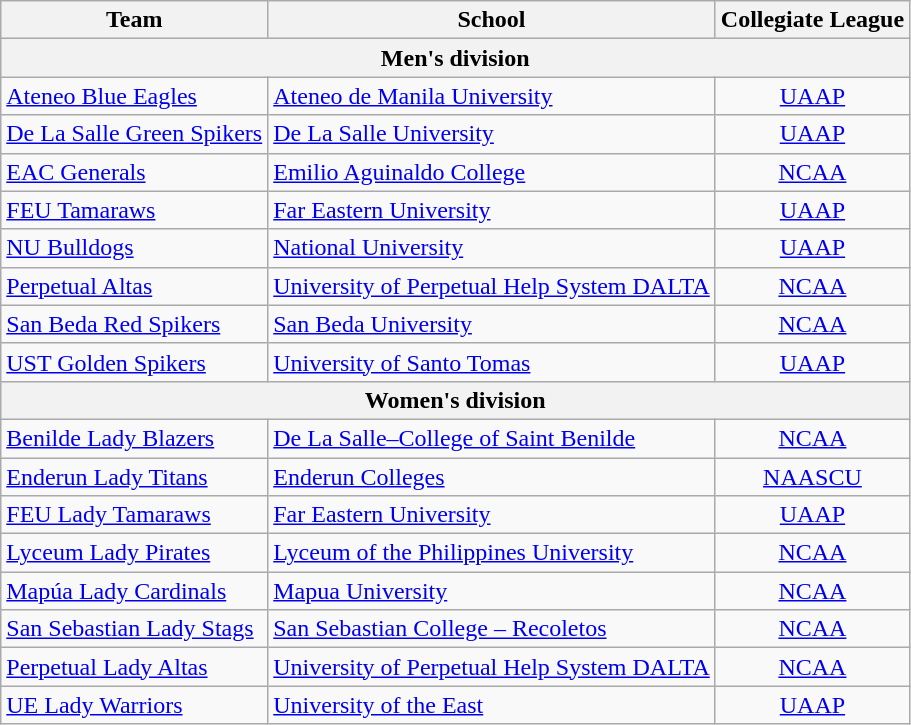<table class="wikitable sortable">
<tr>
<th>Team</th>
<th>School</th>
<th>Collegiate League</th>
</tr>
<tr>
<th colspan=3>Men's division</th>
</tr>
<tr>
<td><a href='#'>Ateneo Blue Eagles</a></td>
<td><a href='#'>Ateneo de Manila University</a></td>
<td align=center><a href='#'>UAAP</a></td>
</tr>
<tr>
<td><a href='#'>De La Salle Green Spikers</a></td>
<td><a href='#'>De La Salle University</a></td>
<td align=center><a href='#'>UAAP</a></td>
</tr>
<tr>
<td><a href='#'>EAC Generals</a></td>
<td><a href='#'>Emilio Aguinaldo College</a></td>
<td align=center><a href='#'>NCAA</a></td>
</tr>
<tr>
<td><a href='#'>FEU Tamaraws</a></td>
<td><a href='#'>Far Eastern University</a></td>
<td align=center><a href='#'>UAAP</a></td>
</tr>
<tr>
<td><a href='#'>NU Bulldogs</a></td>
<td><a href='#'>National University</a></td>
<td align=center><a href='#'>UAAP</a></td>
</tr>
<tr>
<td><a href='#'>Perpetual Altas</a></td>
<td><a href='#'>University of Perpetual Help System DALTA</a></td>
<td align=center><a href='#'>NCAA</a></td>
</tr>
<tr>
<td><a href='#'>San Beda Red Spikers</a></td>
<td><a href='#'>San Beda University</a></td>
<td align=center><a href='#'>NCAA</a></td>
</tr>
<tr>
<td><a href='#'>UST Golden Spikers</a></td>
<td><a href='#'>University of Santo Tomas</a></td>
<td align=center><a href='#'>UAAP</a></td>
</tr>
<tr>
<th colspan=3>Women's division</th>
</tr>
<tr>
<td><a href='#'>Benilde Lady Blazers</a></td>
<td><a href='#'>De La Salle–College of Saint Benilde</a></td>
<td align=center><a href='#'>NCAA</a></td>
</tr>
<tr>
<td><a href='#'>Enderun Lady Titans</a></td>
<td><a href='#'>Enderun Colleges</a></td>
<td align=center><a href='#'>NAASCU</a></td>
</tr>
<tr>
<td><a href='#'>FEU Lady Tamaraws</a></td>
<td><a href='#'>Far Eastern University</a></td>
<td align=center><a href='#'>UAAP</a></td>
</tr>
<tr>
<td><a href='#'>Lyceum Lady Pirates</a></td>
<td><a href='#'>Lyceum of the Philippines University</a></td>
<td align=center><a href='#'>NCAA</a></td>
</tr>
<tr>
<td><a href='#'>Mapúa Lady Cardinals</a></td>
<td><a href='#'>Mapua University</a></td>
<td align=center><a href='#'>NCAA</a></td>
</tr>
<tr>
<td><a href='#'>San Sebastian Lady Stags</a></td>
<td><a href='#'>San Sebastian College – Recoletos</a></td>
<td align=center><a href='#'>NCAA</a></td>
</tr>
<tr>
<td><a href='#'>Perpetual Lady Altas</a></td>
<td><a href='#'>University of Perpetual Help System DALTA</a></td>
<td align=center><a href='#'>NCAA</a></td>
</tr>
<tr>
<td><a href='#'>UE Lady Warriors</a></td>
<td><a href='#'>University of the East</a></td>
<td align=center><a href='#'>UAAP</a></td>
</tr>
</table>
